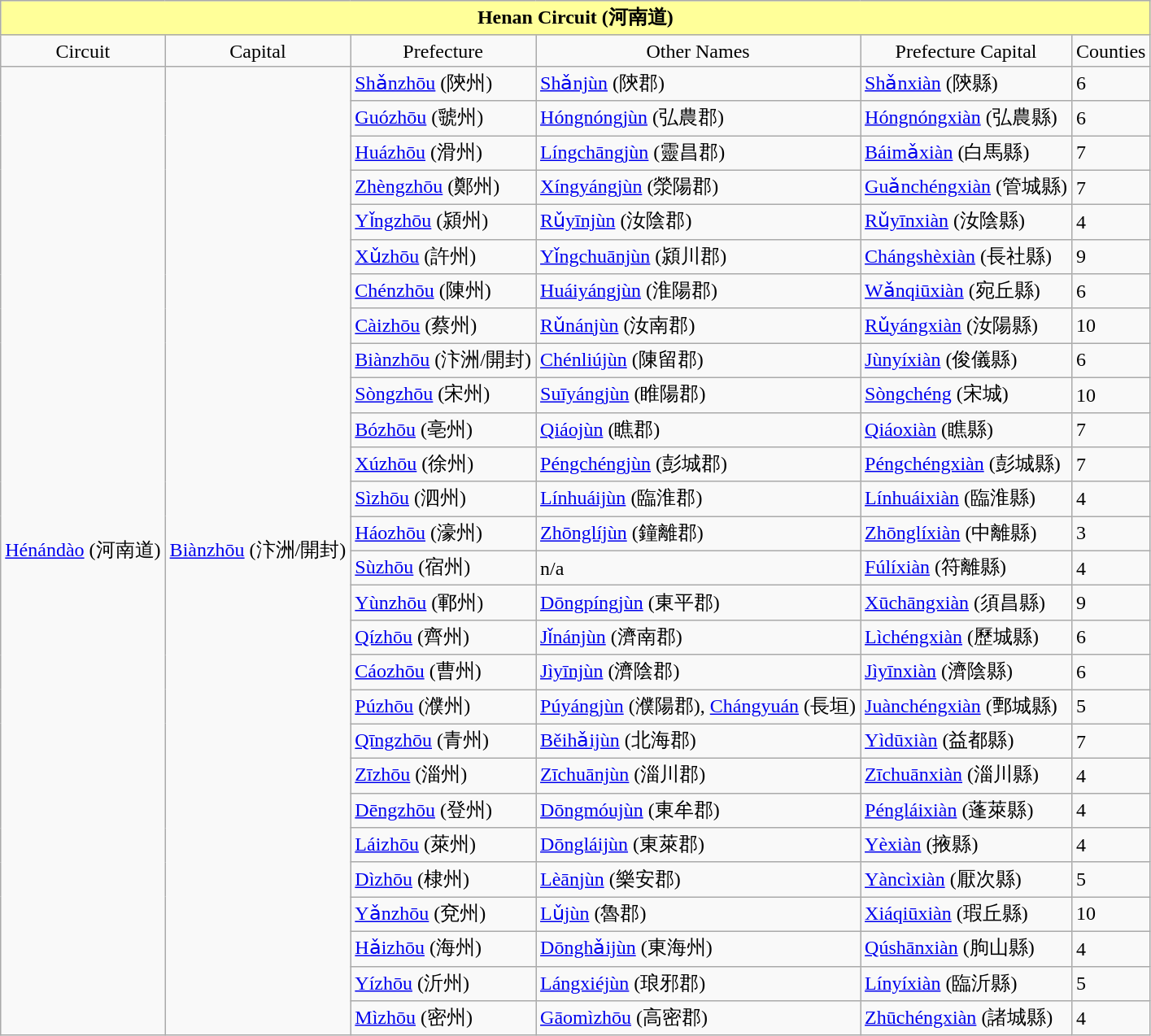<table class="wikitable collapsible collapsed">
<tr>
<th colspan="12" align="center" style="background: #ffff99;"><strong>Henan Circuit (河南道)</strong></th>
</tr>
<tr align="center">
<td>Circuit</td>
<td>Capital</td>
<td>Prefecture</td>
<td>Other Names</td>
<td>Prefecture Capital</td>
<td>Counties</td>
</tr>
<tr>
<td rowspan="28"><a href='#'>Hénándào</a> (河南道)</td>
<td rowspan="28"><a href='#'>Biànzhōu</a> (汴洲/開封)</td>
<td><a href='#'>Shǎnzhōu</a> (陝州)</td>
<td><a href='#'>Shǎnjùn</a> (陝郡)</td>
<td><a href='#'>Shǎnxiàn</a> (陝縣)</td>
<td>6</td>
</tr>
<tr>
<td><a href='#'>Guózhōu</a> (虢州)</td>
<td><a href='#'>Hóngnóngjùn</a> (弘農郡)</td>
<td><a href='#'>Hóngnóngxiàn</a> (弘農縣)</td>
<td>6</td>
</tr>
<tr>
<td><a href='#'>Huázhōu</a> (滑州)</td>
<td><a href='#'>Língchāngjùn</a> (靈昌郡)</td>
<td><a href='#'>Báimǎxiàn</a> (白馬縣)</td>
<td>7</td>
</tr>
<tr>
<td><a href='#'>Zhèngzhōu</a> (鄭州)</td>
<td><a href='#'>Xíngyángjùn</a> (滎陽郡)</td>
<td><a href='#'>Guǎnchéngxiàn</a> (管城縣)</td>
<td>7</td>
</tr>
<tr>
<td><a href='#'>Yǐngzhōu</a> (潁州)</td>
<td><a href='#'>Rǔyīnjùn</a> (汝陰郡)</td>
<td><a href='#'>Rǔyīnxiàn</a> (汝陰縣)</td>
<td>4</td>
</tr>
<tr>
<td><a href='#'>Xǔzhōu</a> (許州)</td>
<td><a href='#'>Yǐngchuānjùn</a> (潁川郡)</td>
<td><a href='#'>Chángshèxiàn</a> (長社縣)</td>
<td>9</td>
</tr>
<tr>
<td><a href='#'>Chénzhōu</a> (陳州)</td>
<td><a href='#'>Huáiyángjùn</a> (淮陽郡)</td>
<td><a href='#'>Wǎnqiūxiàn</a> (宛丘縣)</td>
<td>6</td>
</tr>
<tr>
<td><a href='#'>Càizhōu</a> (蔡州)</td>
<td><a href='#'>Rǔnánjùn</a> (汝南郡)</td>
<td><a href='#'>Rǔyángxiàn</a> (汝陽縣)</td>
<td>10</td>
</tr>
<tr>
<td><a href='#'>Biànzhōu</a> (汴洲/開封)</td>
<td><a href='#'>Chénliújùn</a> (陳留郡)</td>
<td><a href='#'>Jùnyíxiàn</a> (俊儀縣)</td>
<td>6</td>
</tr>
<tr>
<td><a href='#'>Sòngzhōu</a> (宋州)</td>
<td><a href='#'>Suīyángjùn</a> (睢陽郡)</td>
<td><a href='#'>Sòngchéng</a> (宋城)</td>
<td>10</td>
</tr>
<tr>
<td><a href='#'>Bózhōu</a> (亳州)</td>
<td><a href='#'>Qiáojùn</a> (瞧郡)</td>
<td><a href='#'>Qiáoxiàn</a> (瞧縣)</td>
<td>7</td>
</tr>
<tr>
<td><a href='#'>Xúzhōu</a> (徐州)</td>
<td><a href='#'>Péngchéngjùn</a> (彭城郡)</td>
<td><a href='#'>Péngchéngxiàn</a> (彭城縣)</td>
<td>7</td>
</tr>
<tr>
<td><a href='#'>Sìzhōu</a> (泗州)</td>
<td><a href='#'>Línhuáijùn</a> (臨淮郡)</td>
<td><a href='#'>Línhuáixiàn</a> (臨淮縣)</td>
<td>4</td>
</tr>
<tr>
<td><a href='#'>Háozhōu</a> (濠州)</td>
<td><a href='#'>Zhōnglíjùn</a> (鐘離郡)</td>
<td><a href='#'>Zhōnglíxiàn</a> (中離縣)</td>
<td>3</td>
</tr>
<tr>
<td><a href='#'>Sùzhōu</a> (宿州)</td>
<td>n/a</td>
<td><a href='#'>Fúlíxiàn</a> (符離縣)</td>
<td>4</td>
</tr>
<tr>
<td><a href='#'>Yùnzhōu</a> (鄆州)</td>
<td><a href='#'>Dōngpíngjùn</a> (東平郡)</td>
<td><a href='#'>Xūchāngxiàn</a> (須昌縣)</td>
<td>9</td>
</tr>
<tr>
<td><a href='#'>Qízhōu</a> (齊州)</td>
<td><a href='#'>Jǐnánjùn</a> (濟南郡)</td>
<td><a href='#'>Lìchéngxiàn</a> (歷城縣)</td>
<td>6</td>
</tr>
<tr>
<td><a href='#'>Cáozhōu</a> (曹州)</td>
<td><a href='#'>Jìyīnjùn</a> (濟陰郡)</td>
<td><a href='#'>Jìyīnxiàn</a> (濟陰縣)</td>
<td>6</td>
</tr>
<tr>
<td><a href='#'>Púzhōu</a> (濮州)</td>
<td><a href='#'>Púyángjùn</a> (濮陽郡), <a href='#'>Chángyuán</a> (長垣)</td>
<td><a href='#'>Juànchéngxiàn</a> (鄄城縣)</td>
<td>5</td>
</tr>
<tr>
<td><a href='#'>Qīngzhōu</a> (青州)</td>
<td><a href='#'>Běihǎijùn</a> (北海郡)</td>
<td><a href='#'>Yìdūxiàn</a> (益都縣)</td>
<td>7</td>
</tr>
<tr>
<td><a href='#'>Zīzhōu</a> (淄州)</td>
<td><a href='#'>Zīchuānjùn</a> (淄川郡)</td>
<td><a href='#'>Zīchuānxiàn</a> (淄川縣)</td>
<td>4</td>
</tr>
<tr>
<td><a href='#'>Dēngzhōu</a> (登州)</td>
<td><a href='#'>Dōngmóujùn</a> (東牟郡)</td>
<td><a href='#'>Péngláixiàn</a> (蓬萊縣)</td>
<td>4</td>
</tr>
<tr>
<td><a href='#'>Láizhōu</a> (萊州)</td>
<td><a href='#'>Dōngláijùn</a> (東萊郡)</td>
<td><a href='#'>Yèxiàn</a> (掖縣)</td>
<td>4</td>
</tr>
<tr>
<td><a href='#'>Dìzhōu</a> (棣州)</td>
<td><a href='#'>Lèānjùn</a> (樂安郡)</td>
<td><a href='#'>Yàncìxiàn</a> (厭次縣)</td>
<td>5</td>
</tr>
<tr>
<td><a href='#'>Yǎnzhōu</a> (兗州)</td>
<td><a href='#'>Lǔjùn</a> (魯郡)</td>
<td><a href='#'>Xiáqiūxiàn</a> (瑕丘縣)</td>
<td>10</td>
</tr>
<tr>
<td><a href='#'>Hǎizhōu</a> (海州)</td>
<td><a href='#'>Dōnghǎijùn</a> (東海州)</td>
<td><a href='#'>Qúshānxiàn</a> (朐山縣)</td>
<td>4</td>
</tr>
<tr>
<td><a href='#'>Yízhōu</a> (沂州)</td>
<td><a href='#'>Lángxiéjùn</a> (琅邪郡)</td>
<td><a href='#'>Línyíxiàn</a> (臨沂縣)</td>
<td>5</td>
</tr>
<tr>
<td><a href='#'>Mìzhōu</a> (密州)</td>
<td><a href='#'>Gāomìzhōu</a> (高密郡)</td>
<td><a href='#'>Zhūchéngxiàn</a> (諸城縣)</td>
<td>4</td>
</tr>
</table>
